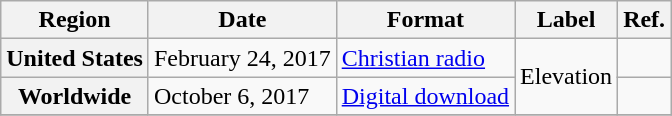<table class="wikitable plainrowheaders">
<tr>
<th scope="col">Region</th>
<th scope="col">Date</th>
<th scope="col">Format</th>
<th scope="col">Label</th>
<th scope="col">Ref.</th>
</tr>
<tr>
<th scope="row">United States</th>
<td>February 24, 2017</td>
<td><a href='#'>Christian radio</a></td>
<td rowspan="2">Elevation</td>
<td></td>
</tr>
<tr>
<th scope="row">Worldwide</th>
<td>October 6, 2017</td>
<td><a href='#'>Digital download</a><br></td>
<td></td>
</tr>
<tr>
</tr>
</table>
